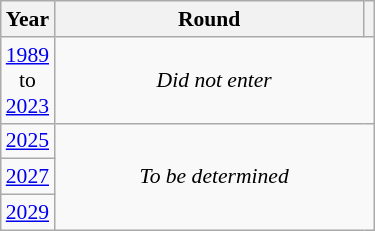<table class="wikitable" style="text-align: center; font-size:90%">
<tr>
<th>Year</th>
<th style="width:200px">Round</th>
<th></th>
</tr>
<tr>
<td><a href='#'>1989</a><br>to<br><a href='#'>2023</a></td>
<td colspan="2"><em>Did not enter</em></td>
</tr>
<tr>
<td><a href='#'>2025</a></td>
<td colspan="2" rowspan="3"><em>To be determined</em></td>
</tr>
<tr>
<td><a href='#'>2027</a></td>
</tr>
<tr>
<td><a href='#'>2029</a></td>
</tr>
</table>
